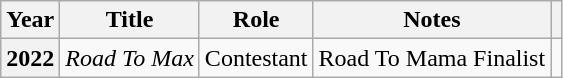<table class="wikitable plainrowheaders">
<tr>
<th scope="col">Year</th>
<th scope="col">Title</th>
<th scope="col">Role</th>
<th scope="col">Notes</th>
<th scope="col" class="unsortable"></th>
</tr>
<tr>
<th scope="row">2022</th>
<td><em>Road To Max</em></td>
<td>Contestant</td>
<td>Road To Mama Finalist</td>
<td style="text-align:Center"></td>
</tr>
</table>
